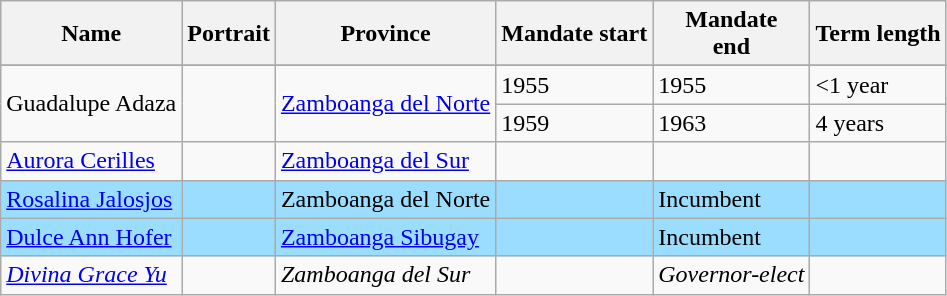<table class="wikitable sortable">
<tr>
<th>Name</th>
<th>Portrait</th>
<th>Province</th>
<th>Mandate start</th>
<th>Mandate<br>end</th>
<th>Term length</th>
</tr>
<tr>
</tr>
<tr>
<td rowspan="2">Guadalupe Adaza</td>
<td rowspan="2"></td>
<td rowspan="2"><a href='#'>Zamboanga del Norte</a></td>
<td>1955</td>
<td>1955</td>
<td><1 year</td>
</tr>
<tr>
<td>1959</td>
<td>1963</td>
<td>4 years</td>
</tr>
<tr>
<td><a href='#'>Aurora Cerilles</a></td>
<td align=center></td>
<td><a href='#'>Zamboanga del Sur</a></td>
<td></td>
<td></td>
<td></td>
</tr>
<tr>
<td style="background-color: #9BDDFF"><a href='#'>Rosalina Jalosjos</a></td>
<td style="background-color: #9BDDFF"></td>
<td style="background-color: #9BDDFF">Zamboanga del Norte</td>
<td style="background-color: #9BDDFF"></td>
<td style="background-color: #9BDDFF">Incumbent</td>
<td style="background-color: #9BDDFF"></td>
</tr>
<tr>
<td style="background-color: #9BDDFF"><a href='#'>Dulce Ann Hofer</a></td>
<td style="background-color: #9BDDFF"></td>
<td style="background-color: #9BDDFF"><a href='#'>Zamboanga Sibugay</a></td>
<td style="background-color: #9BDDFF"></td>
<td style="background-color: #9BDDFF">Incumbent</td>
<td style="background-color: #9BDDFF"></td>
</tr>
<tr>
<td><em><a href='#'>Divina Grace Yu</a></em></td>
<td></td>
<td><em>Zamboanga del Sur</em></td>
<td><em></em></td>
<td><em>Governor-elect</em></td>
<td><em></em></td>
</tr>
</table>
